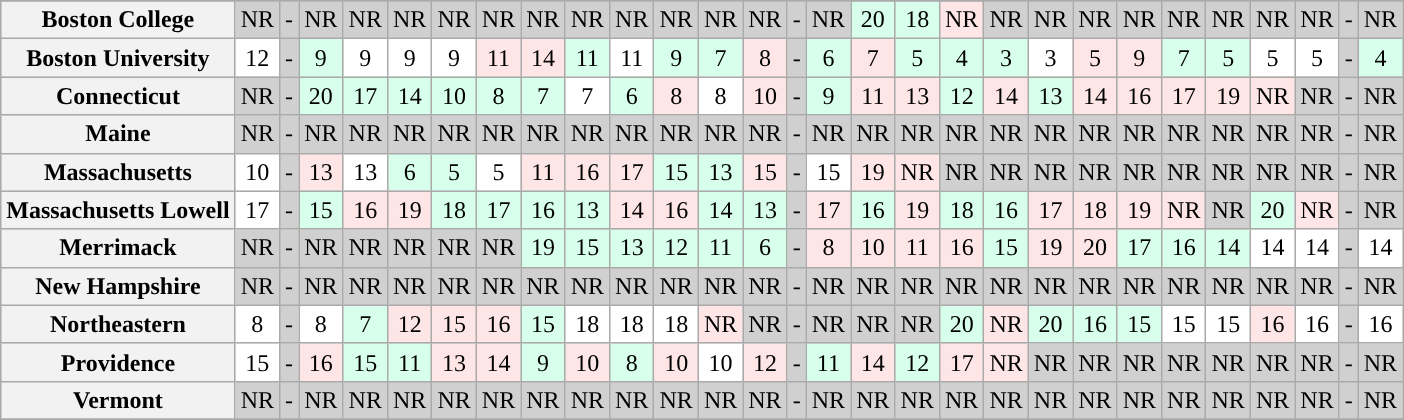<table class="wikitable sortable" style="text-align: center;">
<tr>
</tr>
<tr bgcolor=d0d0d0>
<th>Boston College</th>
<td>NR</td>
<td>-</td>
<td>NR</td>
<td>NR</td>
<td>NR</td>
<td>NR</td>
<td>NR</td>
<td>NR</td>
<td>NR</td>
<td>NR</td>
<td>NR</td>
<td>NR</td>
<td>NR</td>
<td>-</td>
<td>NR</td>
<td bgcolor=D8FFEB>20</td>
<td bgcolor=D8FFEB>18</td>
<td bgcolor=FFE6E6>NR</td>
<td>NR</td>
<td>NR</td>
<td>NR</td>
<td>NR</td>
<td>NR</td>
<td>NR</td>
<td>NR</td>
<td>NR</td>
<td>-</td>
<td>NR</td>
</tr>
<tr bgcolor=d0d0d0>
<th>Boston University</th>
<td bgcolor=ffffff>12</td>
<td>-</td>
<td bgcolor=D8FFEB>9</td>
<td bgcolor=ffffff>9</td>
<td bgcolor=ffffff>9</td>
<td bgcolor=ffffff>9</td>
<td bgcolor=FFE6E6>11</td>
<td bgcolor=FFE6E6>14</td>
<td bgcolor=D8FFEB>11</td>
<td bgcolor=ffffff>11</td>
<td bgcolor=D8FFEB>9</td>
<td bgcolor=D8FFEB>7</td>
<td bgcolor=FFE6E6>8</td>
<td>-</td>
<td bgcolor=D8FFEB>6</td>
<td bgcolor=FFE6E6>7</td>
<td bgcolor=D8FFEB>5</td>
<td bgcolor=D8FFEB>4</td>
<td bgcolor=D8FFEB>3</td>
<td bgcolor=ffffff>3</td>
<td bgcolor=FFE6E6>5</td>
<td bgcolor=FFE6E6>9</td>
<td bgcolor=D8FFEB>7</td>
<td bgcolor=D8FFEB>5</td>
<td bgcolor=ffffff>5</td>
<td bgcolor=ffffff>5</td>
<td>-</td>
<td bgcolor=D8FFEB>4</td>
</tr>
<tr bgcolor=d0d0d0>
<th>Connecticut</th>
<td>NR</td>
<td>-</td>
<td bgcolor=D8FFEB>20</td>
<td bgcolor=D8FFEB>17</td>
<td bgcolor=D8FFEB>14</td>
<td bgcolor=D8FFEB>10</td>
<td bgcolor=D8FFEB>8</td>
<td bgcolor=D8FFEB>7</td>
<td bgcolor=ffffff>7</td>
<td bgcolor=D8FFEB>6</td>
<td bgcolor=FFE6E6>8</td>
<td bgcolor=ffffff>8</td>
<td bgcolor=FFE6E6>10</td>
<td>-</td>
<td bgcolor=D8FFEB>9</td>
<td bgcolor=FFE6E6>11</td>
<td bgcolor=FFE6E6>13</td>
<td bgcolor=D8FFEB>12</td>
<td bgcolor=FFE6E6>14</td>
<td bgcolor=D8FFEB>13</td>
<td bgcolor=FFE6E6>14</td>
<td bgcolor=FFE6E6>16</td>
<td bgcolor=FFE6E6>17</td>
<td bgcolor=FFE6E6>19</td>
<td bgcolor=FFE6E6>NR</td>
<td>NR</td>
<td>-</td>
<td>NR</td>
</tr>
<tr bgcolor=d0d0d0>
<th>Maine</th>
<td>NR</td>
<td>-</td>
<td>NR</td>
<td>NR</td>
<td>NR</td>
<td>NR</td>
<td>NR</td>
<td>NR</td>
<td>NR</td>
<td>NR</td>
<td>NR</td>
<td>NR</td>
<td>NR</td>
<td>-</td>
<td>NR</td>
<td>NR</td>
<td>NR</td>
<td>NR</td>
<td>NR</td>
<td>NR</td>
<td>NR</td>
<td>NR</td>
<td>NR</td>
<td>NR</td>
<td>NR</td>
<td>NR</td>
<td>-</td>
<td>NR</td>
</tr>
<tr bgcolor=d0d0d0>
<th>Massachusetts</th>
<td bgcolor=ffffff>10</td>
<td>-</td>
<td bgcolor=FFE6E6>13</td>
<td bgcolor=ffffff>13</td>
<td bgcolor=D8FFEB>6</td>
<td bgcolor=D8FFEB>5</td>
<td bgcolor=ffffff>5</td>
<td bgcolor=FFE6E6>11</td>
<td bgcolor=FFE6E6>16</td>
<td bgcolor=FFE6E6>17</td>
<td bgcolor=D8FFEB>15</td>
<td bgcolor=D8FFEB>13</td>
<td bgcolor=FFE6E6>15</td>
<td>-</td>
<td bgcolor=ffffff>15</td>
<td bgcolor=FFE6E6>19</td>
<td bgcolor=FFE6E6>NR</td>
<td>NR</td>
<td>NR</td>
<td>NR</td>
<td>NR</td>
<td>NR</td>
<td>NR</td>
<td>NR</td>
<td>NR</td>
<td>NR</td>
<td>-</td>
<td>NR</td>
</tr>
<tr bgcolor=d0d0d0>
<th>Massachusetts Lowell</th>
<td bgcolor=ffffff>17</td>
<td>-</td>
<td bgcolor=D8FFEB>15</td>
<td bgcolor=FFE6E6>16</td>
<td bgcolor=FFE6E6>19</td>
<td bgcolor=D8FFEB>18</td>
<td bgcolor=D8FFEB>17</td>
<td bgcolor=D8FFEB>16</td>
<td bgcolor=D8FFEB>13</td>
<td bgcolor=FFE6E6>14</td>
<td bgcolor=FFE6E6>16</td>
<td bgcolor=D8FFEB>14</td>
<td bgcolor=D8FFEB>13</td>
<td>-</td>
<td bgcolor=FFE6E6>17</td>
<td bgcolor=D8FFEB>16</td>
<td bgcolor=FFE6E6>19</td>
<td bgcolor=D8FFEB>18</td>
<td bgcolor=D8FFEB>16</td>
<td bgcolor=FFE6E6>17</td>
<td bgcolor=FFE6E6>18</td>
<td bgcolor=FFE6E6>19</td>
<td bgcolor=FFE6E6>NR</td>
<td>NR</td>
<td bgcolor=D8FFEB>20</td>
<td bgcolor=FFE6E6>NR</td>
<td>-</td>
<td>NR</td>
</tr>
<tr bgcolor=d0d0d0>
<th>Merrimack</th>
<td>NR</td>
<td>-</td>
<td>NR</td>
<td>NR</td>
<td>NR</td>
<td>NR</td>
<td>NR</td>
<td bgcolor=D8FFEB>19</td>
<td bgcolor=D8FFEB>15</td>
<td bgcolor=D8FFEB>13</td>
<td bgcolor=D8FFEB>12</td>
<td bgcolor=D8FFEB>11</td>
<td bgcolor=D8FFEB>6</td>
<td>-</td>
<td bgcolor=FFE6E6>8</td>
<td bgcolor=FFE6E6>10</td>
<td bgcolor=FFE6E6>11</td>
<td bgcolor=FFE6E6>16</td>
<td bgcolor=D8FFEB>15</td>
<td bgcolor=FFE6E6>19</td>
<td bgcolor=FFE6E6>20</td>
<td bgcolor=D8FFEB>17</td>
<td bgcolor=D8FFEB>16</td>
<td bgcolor=D8FFEB>14</td>
<td bgcolor=ffffff>14</td>
<td bgcolor=ffffff>14</td>
<td>-</td>
<td bgcolor=ffffff>14</td>
</tr>
<tr bgcolor=d0d0d0>
<th>New Hampshire</th>
<td>NR</td>
<td>-</td>
<td>NR</td>
<td>NR</td>
<td>NR</td>
<td>NR</td>
<td>NR</td>
<td>NR</td>
<td>NR</td>
<td>NR</td>
<td>NR</td>
<td>NR</td>
<td>NR</td>
<td>-</td>
<td>NR</td>
<td>NR</td>
<td>NR</td>
<td>NR</td>
<td>NR</td>
<td>NR</td>
<td>NR</td>
<td>NR</td>
<td>NR</td>
<td>NR</td>
<td>NR</td>
<td>NR</td>
<td>-</td>
<td>NR</td>
</tr>
<tr bgcolor=d0d0d0>
<th>Northeastern</th>
<td bgcolor=ffffff>8</td>
<td>-</td>
<td bgcolor=ffffff>8</td>
<td bgcolor=D8FFEB>7</td>
<td bgcolor=FFE6E6>12</td>
<td bgcolor=FFE6E6>15</td>
<td bgcolor=FFE6E6>16</td>
<td bgcolor=D8FFEB>15</td>
<td bgcolor=ffffff>18</td>
<td bgcolor=ffffff>18</td>
<td bgcolor=ffffff>18</td>
<td bgcolor=FFE6E6>NR</td>
<td>NR</td>
<td>-</td>
<td>NR</td>
<td>NR</td>
<td>NR</td>
<td bgcolor=D8FFEB>20</td>
<td bgcolor=FFE6E6>NR</td>
<td bgcolor=D8FFEB>20</td>
<td bgcolor=D8FFEB>16</td>
<td bgcolor=D8FFEB>15</td>
<td bgcolor=ffffff>15</td>
<td bgcolor=ffffff>15</td>
<td bgcolor=FFE6E6>16</td>
<td bgcolor=ffffff>16</td>
<td>-</td>
<td bgcolor=ffffff>16</td>
</tr>
<tr bgcolor=d0d0d0>
<th>Providence</th>
<td bgcolor=ffffff>15</td>
<td>-</td>
<td bgcolor=FFE6E6>16</td>
<td bgcolor=D8FFEB>15</td>
<td bgcolor=D8FFEB>11</td>
<td bgcolor=FFE6E6>13</td>
<td bgcolor=FFE6E6>14</td>
<td bgcolor=D8FFEB>9</td>
<td bgcolor=FFE6E6>10</td>
<td bgcolor=D8FFEB>8</td>
<td bgcolor=FFE6E6>10</td>
<td bgcolor=ffffff>10</td>
<td bgcolor=FFE6E6>12</td>
<td>-</td>
<td bgcolor=D8FFEB>11</td>
<td bgcolor=FFE6E6>14</td>
<td bgcolor=D8FFEB>12</td>
<td bgcolor=FFE6E6>17</td>
<td bgcolor=FFE6E6>NR</td>
<td>NR</td>
<td>NR</td>
<td>NR</td>
<td>NR</td>
<td>NR</td>
<td>NR</td>
<td>NR</td>
<td>-</td>
<td>NR</td>
</tr>
<tr bgcolor=d0d0d0>
<th>Vermont</th>
<td>NR</td>
<td>-</td>
<td>NR</td>
<td>NR</td>
<td>NR</td>
<td>NR</td>
<td>NR</td>
<td>NR</td>
<td>NR</td>
<td>NR</td>
<td>NR</td>
<td>NR</td>
<td>NR</td>
<td>-</td>
<td>NR</td>
<td>NR</td>
<td>NR</td>
<td>NR</td>
<td>NR</td>
<td>NR</td>
<td>NR</td>
<td>NR</td>
<td>NR</td>
<td>NR</td>
<td>NR</td>
<td>NR</td>
<td>-</td>
<td>NR</td>
</tr>
<tr>
</tr>
</table>
